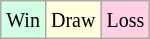<table class="wikitable">
<tr>
<td style="background-color: #d0ffe3;"><small>Win</small></td>
<td style="background-color: #ffffdd;"><small>Draw</small></td>
<td style="background-color: #ffd0e3;"><small>Loss</small></td>
</tr>
</table>
